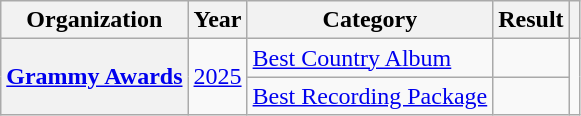<table class="wikitable sortable plainrowheaders" style="border:none; margin:0;">
<tr>
<th scope="col">Organization</th>
<th scope="col">Year</th>
<th scope="col">Category</th>
<th scope="col">Result</th>
<th scope="col" class="unsortable"></th>
</tr>
<tr>
<th scope="row" rowspan="2"><a href='#'>Grammy Awards</a></th>
<td rowspan="2"><a href='#'>2025</a></td>
<td><a href='#'>Best Country Album</a></td>
<td></td>
<td style="text-align:center;" rowspan="2"></td>
</tr>
<tr>
<td><a href='#'>Best Recording Package</a></td>
<td></td>
</tr>
<tr>
</tr>
</table>
